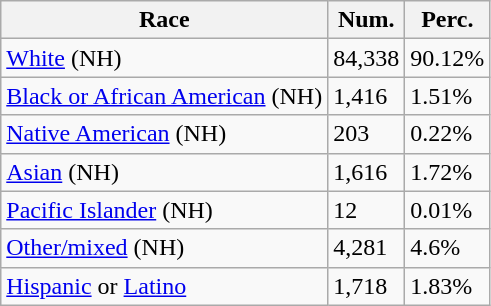<table class="wikitable">
<tr>
<th>Race</th>
<th>Num.</th>
<th>Perc.</th>
</tr>
<tr>
<td><a href='#'>White</a> (NH)</td>
<td>84,338</td>
<td>90.12%</td>
</tr>
<tr>
<td><a href='#'>Black or African American</a> (NH)</td>
<td>1,416</td>
<td>1.51%</td>
</tr>
<tr>
<td><a href='#'>Native American</a> (NH)</td>
<td>203</td>
<td>0.22%</td>
</tr>
<tr>
<td><a href='#'>Asian</a> (NH)</td>
<td>1,616</td>
<td>1.72%</td>
</tr>
<tr>
<td><a href='#'>Pacific Islander</a> (NH)</td>
<td>12</td>
<td>0.01%</td>
</tr>
<tr>
<td><a href='#'>Other/mixed</a> (NH)</td>
<td>4,281</td>
<td>4.6%</td>
</tr>
<tr>
<td><a href='#'>Hispanic</a> or <a href='#'>Latino</a></td>
<td>1,718</td>
<td>1.83%</td>
</tr>
</table>
